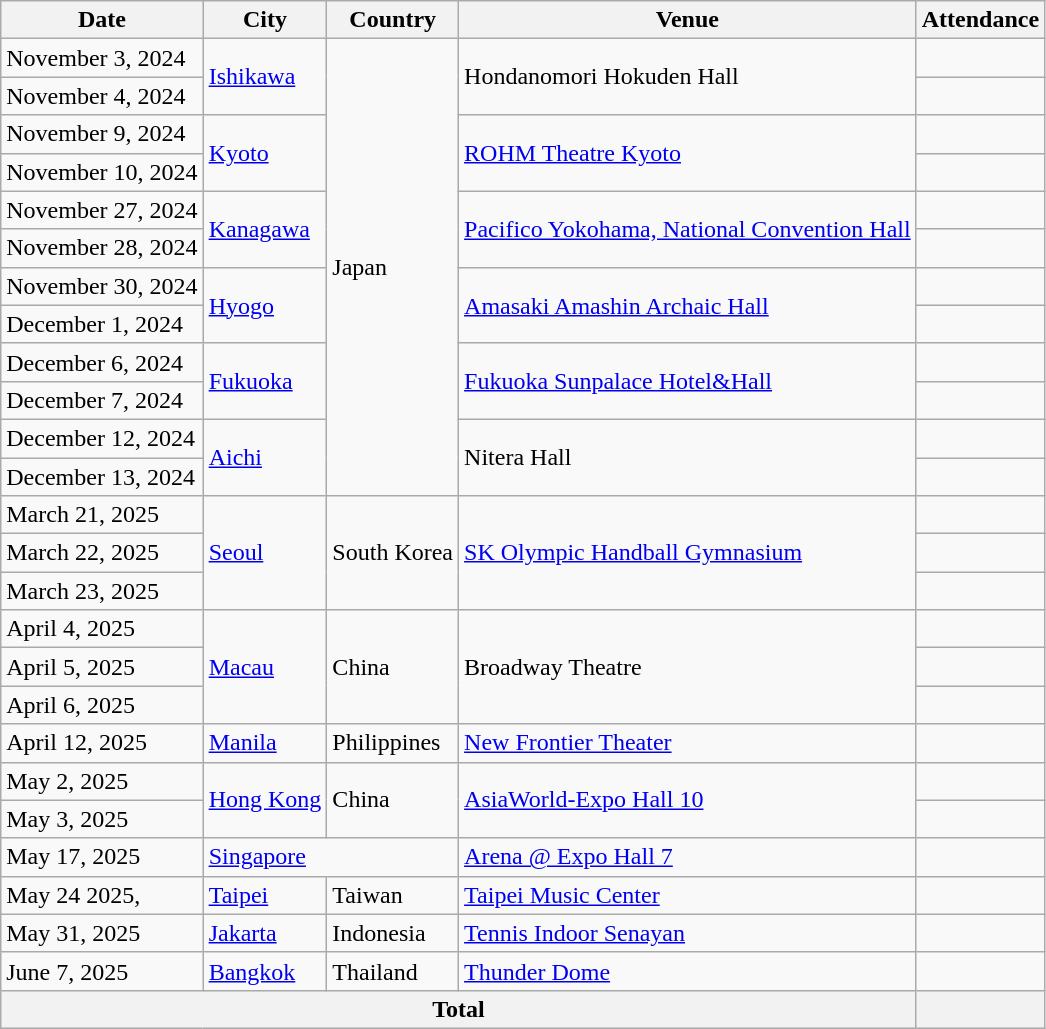<table class="wikitable">
<tr>
<th>Date</th>
<th>City</th>
<th>Country</th>
<th>Venue</th>
<th>Attendance</th>
</tr>
<tr>
<td>November 3, 2024</td>
<td rowspan="2"><a href='#'>Ishikawa</a></td>
<td rowspan="12">Japan</td>
<td rowspan="2">Hondanomori Hokuden Hall</td>
<td></td>
</tr>
<tr>
<td>November 4, 2024</td>
<td></td>
</tr>
<tr>
<td>November 9, 2024</td>
<td rowspan="2"><a href='#'>Kyoto</a></td>
<td rowspan="2"><a href='#'>ROHM Theatre Kyoto</a></td>
<td></td>
</tr>
<tr>
<td>November 10, 2024</td>
<td></td>
</tr>
<tr>
<td>November 27, 2024</td>
<td rowspan="2"><a href='#'>Kanagawa</a></td>
<td rowspan="2"><a href='#'>Pacifico Yokohama, National Convention Hall</a></td>
<td></td>
</tr>
<tr>
<td>November 28, 2024</td>
<td></td>
</tr>
<tr>
<td>November 30, 2024</td>
<td rowspan="2"><a href='#'>Hyogo</a></td>
<td rowspan="2"><a href='#'>Amasaki Amashin Archaic Hall</a></td>
<td></td>
</tr>
<tr>
<td>December 1, 2024</td>
<td></td>
</tr>
<tr>
<td>December 6, 2024</td>
<td rowspan="2"><a href='#'>Fukuoka</a></td>
<td rowspan="2"><a href='#'>Fukuoka Sunpalace Hotel&Hall</a></td>
<td></td>
</tr>
<tr>
<td>December 7, 2024</td>
<td></td>
</tr>
<tr>
<td>December 12, 2024</td>
<td rowspan="2"><a href='#'>Aichi</a></td>
<td rowspan="2">Nitera Hall</td>
<td></td>
</tr>
<tr>
<td>December 13, 2024</td>
<td></td>
</tr>
<tr>
<td>March 21, 2025</td>
<td rowspan="3"><a href='#'>Seoul</a></td>
<td rowspan="3">South Korea</td>
<td rowspan="3"><a href='#'>SK Olympic Handball Gymnasium</a></td>
<td></td>
</tr>
<tr>
<td>March 22, 2025</td>
<td></td>
</tr>
<tr>
<td>March 23, 2025</td>
<td></td>
</tr>
<tr>
<td>April 4, 2025</td>
<td rowspan="3"><a href='#'>Macau</a></td>
<td rowspan="3">China</td>
<td rowspan="3">Broadway Theatre</td>
<td></td>
</tr>
<tr>
<td>April 5, 2025</td>
<td></td>
</tr>
<tr>
<td>April 6, 2025</td>
<td></td>
</tr>
<tr>
<td>April 12, 2025</td>
<td><a href='#'>Manila</a></td>
<td>Philippines</td>
<td><a href='#'>New Frontier Theater</a></td>
<td></td>
</tr>
<tr>
<td>May 2, 2025</td>
<td rowspan="2"><a href='#'>Hong Kong</a></td>
<td rowspan="2">China</td>
<td rowspan="2"><a href='#'>AsiaWorld-Expo Hall 10</a></td>
<td></td>
</tr>
<tr>
<td>May 3, 2025</td>
<td></td>
</tr>
<tr>
<td>May 17, 2025</td>
<td colspan="2"><a href='#'>Singapore</a></td>
<td><a href='#'>Arena @ Expo Hall 7</a></td>
<td></td>
</tr>
<tr>
<td>May 24 2025,</td>
<td><a href='#'>Taipei</a></td>
<td>Taiwan</td>
<td><a href='#'>Taipei Music Center</a></td>
<td></td>
</tr>
<tr>
<td>May 31, 2025</td>
<td><a href='#'>Jakarta</a></td>
<td>Indonesia</td>
<td><a href='#'>Tennis Indoor Senayan</a></td>
<td></td>
</tr>
<tr>
<td>June 7, 2025</td>
<td><a href='#'>Bangkok</a></td>
<td>Thailand</td>
<td><a href='#'>Thunder Dome</a></td>
<td></td>
</tr>
<tr>
<th colspan="4">Total</th>
<th></th>
</tr>
</table>
